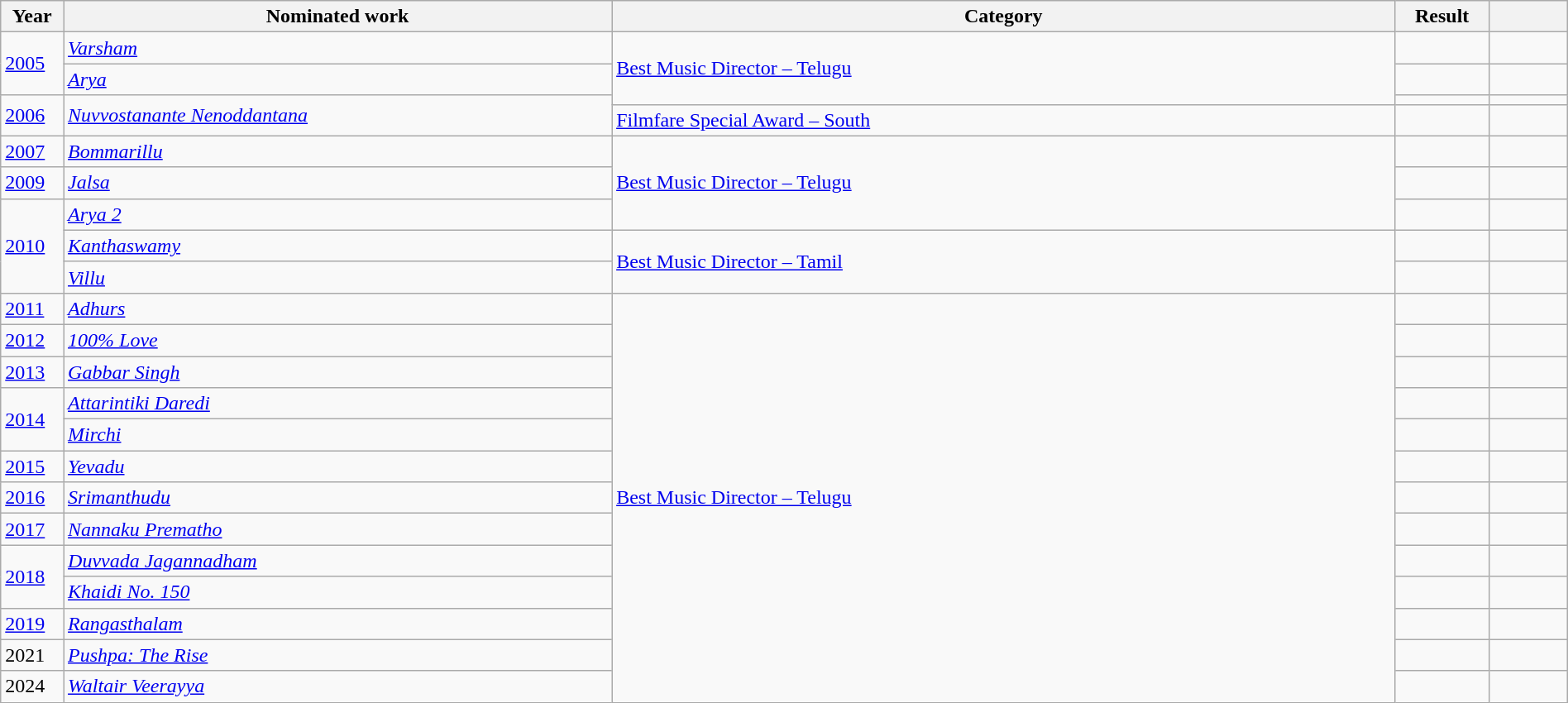<table class="wikitable" style="width:100%;">
<tr>
<th scope="col" style="width:4%;">Year</th>
<th scope="col" style="width:35%;">Nominated work</th>
<th scope="col" style="width:50%;">Category</th>
<th scope="col" style="width:6%;">Result</th>
<th scope="col" style="width:5%;"></th>
</tr>
<tr>
<td rowspan="2"><a href='#'>2005</a></td>
<td><a href='#'><em>Varsham</em></a></td>
<td rowspan="3"><a href='#'>Best Music Director – Telugu</a></td>
<td></td>
<td></td>
</tr>
<tr>
<td><a href='#'><em>Arya</em></a></td>
<td></td>
<td></td>
</tr>
<tr>
<td rowspan="2"><a href='#'>2006</a></td>
<td rowspan="2"><em><a href='#'>Nuvvostanante Nenoddantana</a></em></td>
<td></td>
<td></td>
</tr>
<tr>
<td><a href='#'>Filmfare Special Award – South</a></td>
<td></td>
<td></td>
</tr>
<tr>
<td><a href='#'>2007</a></td>
<td><em><a href='#'>Bommarillu</a></em></td>
<td rowspan="3"><a href='#'>Best Music Director – Telugu</a></td>
<td></td>
<td></td>
</tr>
<tr>
<td><a href='#'>2009</a></td>
<td><em><a href='#'>Jalsa</a></em></td>
<td></td>
<td></td>
</tr>
<tr>
<td rowspan="3"><a href='#'>2010</a></td>
<td><em><a href='#'>Arya 2</a></em></td>
<td></td>
<td></td>
</tr>
<tr>
<td><em><a href='#'>Kanthaswamy</a></em></td>
<td rowspan="2"><a href='#'>Best Music Director – Tamil</a></td>
<td></td>
<td></td>
</tr>
<tr>
<td><a href='#'><em>Villu</em></a></td>
<td></td>
<td></td>
</tr>
<tr>
<td><a href='#'>2011</a></td>
<td><em><a href='#'>Adhurs</a></em></td>
<td rowspan="13"><a href='#'>Best Music Director – Telugu</a></td>
<td></td>
<td></td>
</tr>
<tr>
<td><a href='#'>2012</a></td>
<td><a href='#'><em>100% Love</em></a></td>
<td></td>
<td></td>
</tr>
<tr>
<td><a href='#'>2013</a></td>
<td><a href='#'><em>Gabbar Singh</em></a></td>
<td></td>
<td></td>
</tr>
<tr>
<td rowspan="2"><a href='#'>2014</a></td>
<td><em><a href='#'>Attarintiki Daredi</a></em></td>
<td></td>
<td></td>
</tr>
<tr>
<td><a href='#'><em>Mirchi</em></a></td>
<td></td>
<td></td>
</tr>
<tr>
<td><a href='#'>2015</a></td>
<td><em><a href='#'>Yevadu</a></em></td>
<td></td>
<td></td>
</tr>
<tr>
<td><a href='#'>2016</a></td>
<td><em><a href='#'>Srimanthudu</a></em></td>
<td></td>
<td></td>
</tr>
<tr>
<td><a href='#'>2017</a></td>
<td><em><a href='#'>Nannaku Prematho</a></em></td>
<td></td>
<td></td>
</tr>
<tr>
<td rowspan="2"><a href='#'>2018</a></td>
<td><em><a href='#'>Duvvada Jagannadham</a></em></td>
<td></td>
<td></td>
</tr>
<tr>
<td><em><a href='#'>Khaidi No. 150</a></em></td>
<td></td>
<td></td>
</tr>
<tr>
<td><a href='#'>2019</a></td>
<td><em><a href='#'>Rangasthalam</a></em></td>
<td></td>
<td></td>
</tr>
<tr>
<td>2021</td>
<td><em><a href='#'>Pushpa: The Rise</a></em></td>
<td></td>
<td></td>
</tr>
<tr>
<td>2024</td>
<td><em><a href='#'>Waltair Veerayya</a></em></td>
<td></td>
<td style="text-align:center;"></td>
</tr>
</table>
